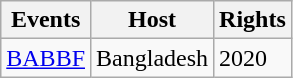<table class="wikitable">
<tr>
<th>Events</th>
<th>Host</th>
<th>Rights</th>
</tr>
<tr>
<td><a href='#'>BABBF</a></td>
<td>Bangladesh</td>
<td>2020</td>
</tr>
</table>
